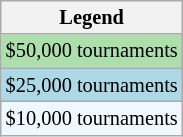<table class=wikitable style="font-size:85%">
<tr>
<th>Legend</th>
</tr>
<tr style="background:#addfad;">
<td>$50,000 tournaments</td>
</tr>
<tr style="background:lightblue;">
<td>$25,000 tournaments</td>
</tr>
<tr style="background:#f0f8ff;">
<td>$10,000 tournaments</td>
</tr>
</table>
